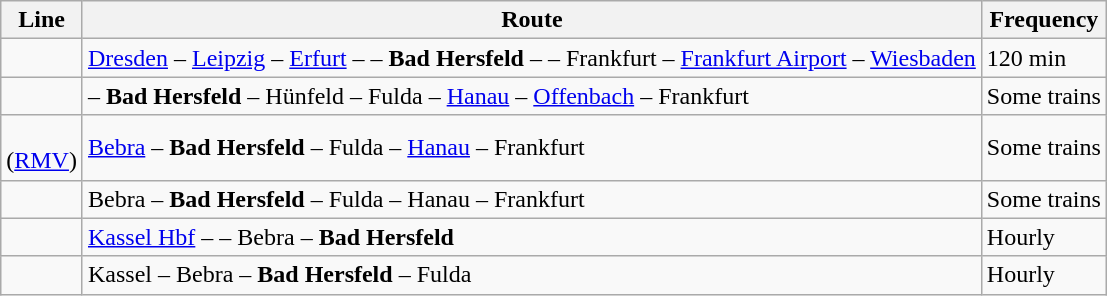<table class="wikitable">
<tr>
<th>Line</th>
<th>Route</th>
<th>Frequency</th>
</tr>
<tr>
<td></td>
<td><a href='#'>Dresden</a> – <a href='#'>Leipzig</a> – <a href='#'>Erfurt</a> –  – <strong>Bad Hersfeld</strong> –  – Frankfurt – <a href='#'>Frankfurt Airport</a> – <a href='#'>Wiesbaden</a></td>
<td>120 min</td>
</tr>
<tr>
<td></td>
<td> – <strong>Bad Hersfeld</strong> – Hünfeld – Fulda – <a href='#'>Hanau</a> – <a href='#'>Offenbach</a> – Frankfurt</td>
<td>Some trains</td>
</tr>
<tr>
<td> <br>(<a href='#'>RMV</a>)</td>
<td><a href='#'>Bebra</a> – <strong>Bad Hersfeld</strong> – Fulda – <a href='#'>Hanau</a> – Frankfurt</td>
<td>Some trains</td>
</tr>
<tr>
<td></td>
<td>Bebra – <strong>Bad Hersfeld</strong> – Fulda – Hanau – Frankfurt</td>
<td>Some trains</td>
</tr>
<tr>
<td></td>
<td><a href='#'>Kassel Hbf</a> –  – Bebra – <strong>Bad Hersfeld</strong></td>
<td>Hourly</td>
</tr>
<tr>
<td></td>
<td>Kassel – Bebra – <strong>Bad Hersfeld</strong> – Fulda</td>
<td>Hourly</td>
</tr>
</table>
